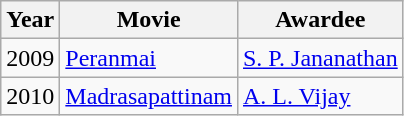<table class="wikitable">
<tr>
<th>Year</th>
<th>Movie</th>
<th>Awardee</th>
</tr>
<tr>
<td>2009</td>
<td><a href='#'>Peranmai</a></td>
<td><a href='#'>S. P. Jananathan</a></td>
</tr>
<tr>
<td>2010</td>
<td><a href='#'>Madrasapattinam</a></td>
<td><a href='#'>A. L. Vijay</a></td>
</tr>
</table>
